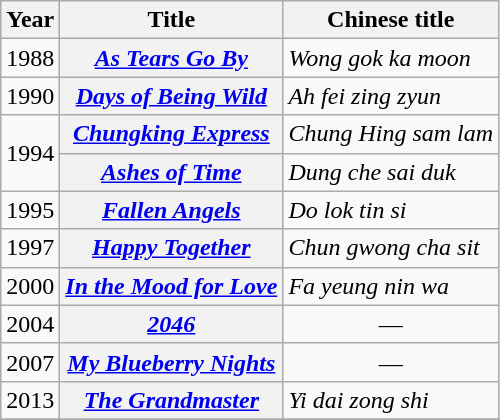<table class="wikitable plainrowheaders">
<tr ">
<th>Year</th>
<th>Title</th>
<th>Chinese title</th>
</tr>
<tr>
<td>1988</td>
<th scope="row"><em><a href='#'>As Tears Go By</a></em></th>
<td> <em>Wong gok ka moon</em></td>
</tr>
<tr>
<td>1990</td>
<th scope="row"><em><a href='#'>Days of Being Wild</a></em></th>
<td> <em>Ah fei zing zyun</em></td>
</tr>
<tr>
<td rowspan="2">1994</td>
<th scope="row"><em><a href='#'>Chungking Express</a></em></th>
<td> <em>Chung Hing sam lam</em></td>
</tr>
<tr>
<th scope="row"><em><a href='#'>Ashes of Time</a></em></th>
<td> <em>Dung che sai duk</em></td>
</tr>
<tr>
<td>1995</td>
<th scope="row"><em><a href='#'>Fallen Angels</a></em></th>
<td> <em>Do lok tin si</em></td>
</tr>
<tr>
<td>1997</td>
<th scope="row"><em><a href='#'>Happy Together</a></em></th>
<td> <em>Chun gwong cha sit</em></td>
</tr>
<tr>
<td>2000</td>
<th scope="row"><em><a href='#'>In the Mood for Love</a></em></th>
<td> <em>Fa yeung nin wa</em></td>
</tr>
<tr>
<td>2004</td>
<th scope="row"><em><a href='#'>2046</a></em></th>
<td style="text-align:center;">—</td>
</tr>
<tr>
<td>2007</td>
<th scope="row"><em><a href='#'>My Blueberry Nights</a></em></th>
<td style="text-align:center;">—</td>
</tr>
<tr>
<td>2013</td>
<th scope="row"><em><a href='#'>The Grandmaster</a></em></th>
<td> <em>Yi dai zong shi</em></td>
</tr>
<tr>
</tr>
</table>
